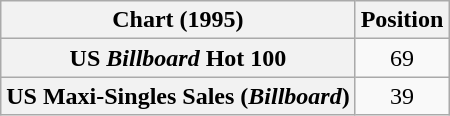<table class="wikitable plainrowheaders">
<tr>
<th scope="col">Chart (1995)</th>
<th scope="col">Position</th>
</tr>
<tr>
<th scope="row">US <em>Billboard</em> Hot 100</th>
<td style="text-align:center;">69</td>
</tr>
<tr>
<th scope="row">US Maxi-Singles Sales (<em>Billboard</em>)</th>
<td style="text-align:center;">39</td>
</tr>
</table>
